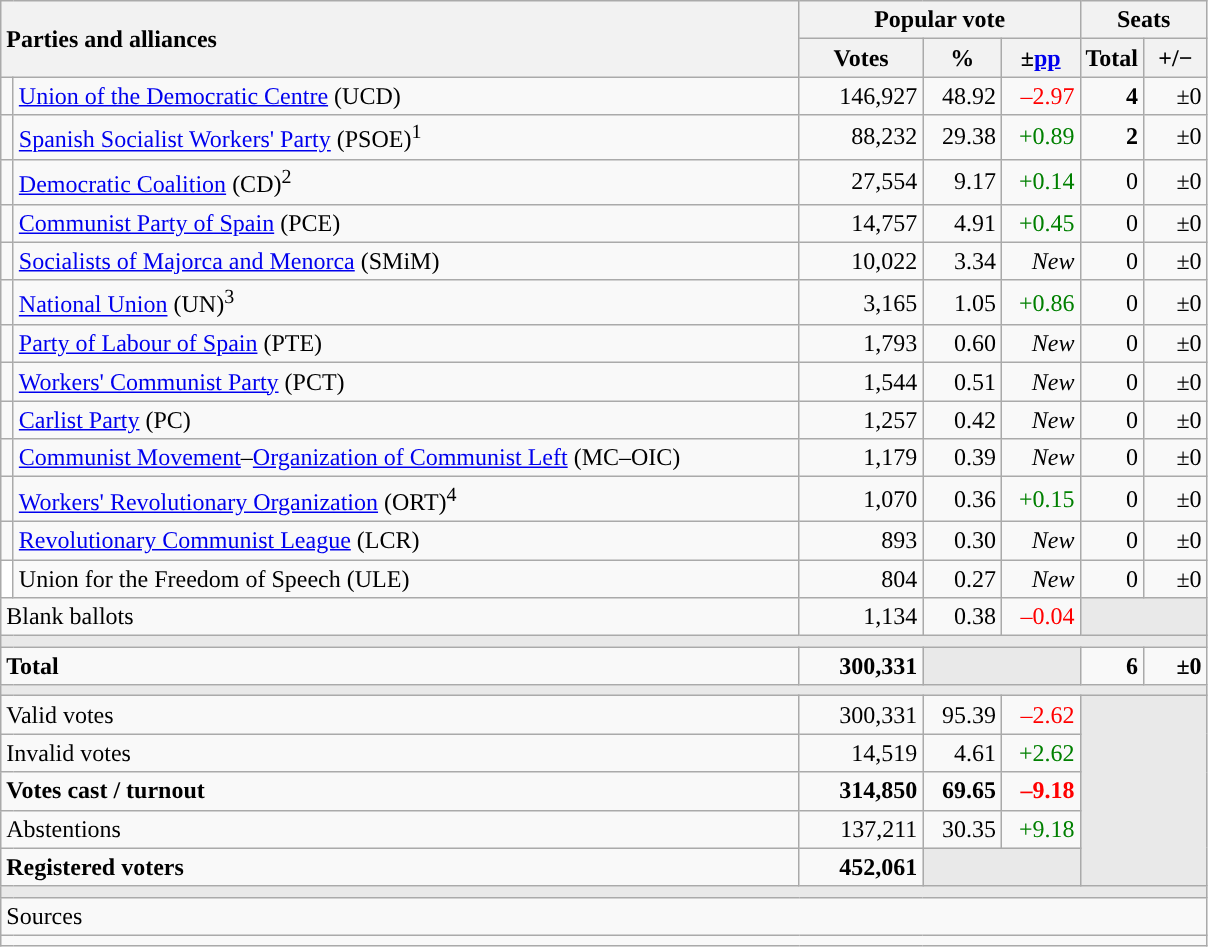<table class="wikitable" style="text-align:right;">
<tr>
<th style="text-align:left;" rowspan="2" colspan="2" width="525">Parties and alliances</th>
<th colspan="3">Popular vote</th>
<th colspan="2">Seats</th>
</tr>
<tr>
<th width="75">Votes</th>
<th width="45">%</th>
<th width="45">±<a href='#'>pp</a></th>
<th width="35">Total</th>
<th width="35">+/−</th>
</tr>
<tr>
<td width="1" style="color:inherit;background:"></td>
<td align="left"><a href='#'>Union of the Democratic Centre</a> (UCD)</td>
<td>146,927</td>
<td>48.92</td>
<td style="color:red;">–2.97</td>
<td><strong>4</strong></td>
<td>±0</td>
</tr>
<tr>
<td style="color:inherit;background:"></td>
<td align="left"><a href='#'>Spanish Socialist Workers' Party</a> (PSOE)<sup>1</sup></td>
<td>88,232</td>
<td>29.38</td>
<td style="color:green;">+0.89</td>
<td><strong>2</strong></td>
<td>±0</td>
</tr>
<tr>
<td style="color:inherit;background:"></td>
<td align="left"><a href='#'>Democratic Coalition</a> (CD)<sup>2</sup></td>
<td>27,554</td>
<td>9.17</td>
<td style="color:green;">+0.14</td>
<td>0</td>
<td>±0</td>
</tr>
<tr>
<td style="color:inherit;background:"></td>
<td align="left"><a href='#'>Communist Party of Spain</a> (PCE)</td>
<td>14,757</td>
<td>4.91</td>
<td style="color:green;">+0.45</td>
<td>0</td>
<td>±0</td>
</tr>
<tr>
<td style="color:inherit;background:"></td>
<td align="left"><a href='#'>Socialists of Majorca and Menorca</a> (SMiM)</td>
<td>10,022</td>
<td>3.34</td>
<td><em>New</em></td>
<td>0</td>
<td>±0</td>
</tr>
<tr>
<td style="color:inherit;background:"></td>
<td align="left"><a href='#'>National Union</a> (UN)<sup>3</sup></td>
<td>3,165</td>
<td>1.05</td>
<td style="color:green;">+0.86</td>
<td>0</td>
<td>±0</td>
</tr>
<tr>
<td style="color:inherit;background:"></td>
<td align="left"><a href='#'>Party of Labour of Spain</a> (PTE)</td>
<td>1,793</td>
<td>0.60</td>
<td><em>New</em></td>
<td>0</td>
<td>±0</td>
</tr>
<tr>
<td style="color:inherit;background:"></td>
<td align="left"><a href='#'>Workers' Communist Party</a> (PCT)</td>
<td>1,544</td>
<td>0.51</td>
<td><em>New</em></td>
<td>0</td>
<td>±0</td>
</tr>
<tr>
<td style="color:inherit;background:"></td>
<td align="left"><a href='#'>Carlist Party</a> (PC)</td>
<td>1,257</td>
<td>0.42</td>
<td><em>New</em></td>
<td>0</td>
<td>±0</td>
</tr>
<tr>
<td style="color:inherit;background:"></td>
<td align="left"><a href='#'>Communist Movement</a>–<a href='#'>Organization of Communist Left</a> (MC–OIC)</td>
<td>1,179</td>
<td>0.39</td>
<td><em>New</em></td>
<td>0</td>
<td>±0</td>
</tr>
<tr>
<td style="color:inherit;background:"></td>
<td align="left"><a href='#'>Workers' Revolutionary Organization</a> (ORT)<sup>4</sup></td>
<td>1,070</td>
<td>0.36</td>
<td style="color:green;">+0.15</td>
<td>0</td>
<td>±0</td>
</tr>
<tr>
<td style="color:inherit;background:"></td>
<td align="left"><a href='#'>Revolutionary Communist League</a> (LCR)</td>
<td>893</td>
<td>0.30</td>
<td><em>New</em></td>
<td>0</td>
<td>±0</td>
</tr>
<tr>
<td bgcolor="white"></td>
<td align="left">Union for the Freedom of Speech (ULE)</td>
<td>804</td>
<td>0.27</td>
<td><em>New</em></td>
<td>0</td>
<td>±0</td>
</tr>
<tr>
<td align="left" colspan="2">Blank ballots</td>
<td>1,134</td>
<td>0.38</td>
<td style="color:red;">–0.04</td>
<td bgcolor="#E9E9E9" colspan="2"></td>
</tr>
<tr>
<td colspan="7" bgcolor="#E9E9E9"></td>
</tr>
<tr style="font-weight:bold;">
<td align="left" colspan="2">Total</td>
<td>300,331</td>
<td bgcolor="#E9E9E9" colspan="2"></td>
<td>6</td>
<td>±0</td>
</tr>
<tr>
<td colspan="7" bgcolor="#E9E9E9"></td>
</tr>
<tr>
<td align="left" colspan="2">Valid votes</td>
<td>300,331</td>
<td>95.39</td>
<td style="color:red;">–2.62</td>
<td bgcolor="#E9E9E9" colspan="2" rowspan="5"></td>
</tr>
<tr>
<td align="left" colspan="2">Invalid votes</td>
<td>14,519</td>
<td>4.61</td>
<td style="color:green;">+2.62</td>
</tr>
<tr style="font-weight:bold;">
<td align="left" colspan="2">Votes cast / turnout</td>
<td>314,850</td>
<td>69.65</td>
<td style="color:red;">–9.18</td>
</tr>
<tr>
<td align="left" colspan="2">Abstentions</td>
<td>137,211</td>
<td>30.35</td>
<td style="color:green;">+9.18</td>
</tr>
<tr style="font-weight:bold;">
<td align="left" colspan="2">Registered voters</td>
<td>452,061</td>
<td bgcolor="#E9E9E9" colspan="2"></td>
</tr>
<tr>
<td colspan="7" bgcolor="#E9E9E9"></td>
</tr>
<tr>
<td align="left" colspan="7">Sources</td>
</tr>
<tr>
<td colspan="7" style="text-align:left; max-width:790px;"></td>
</tr>
</table>
